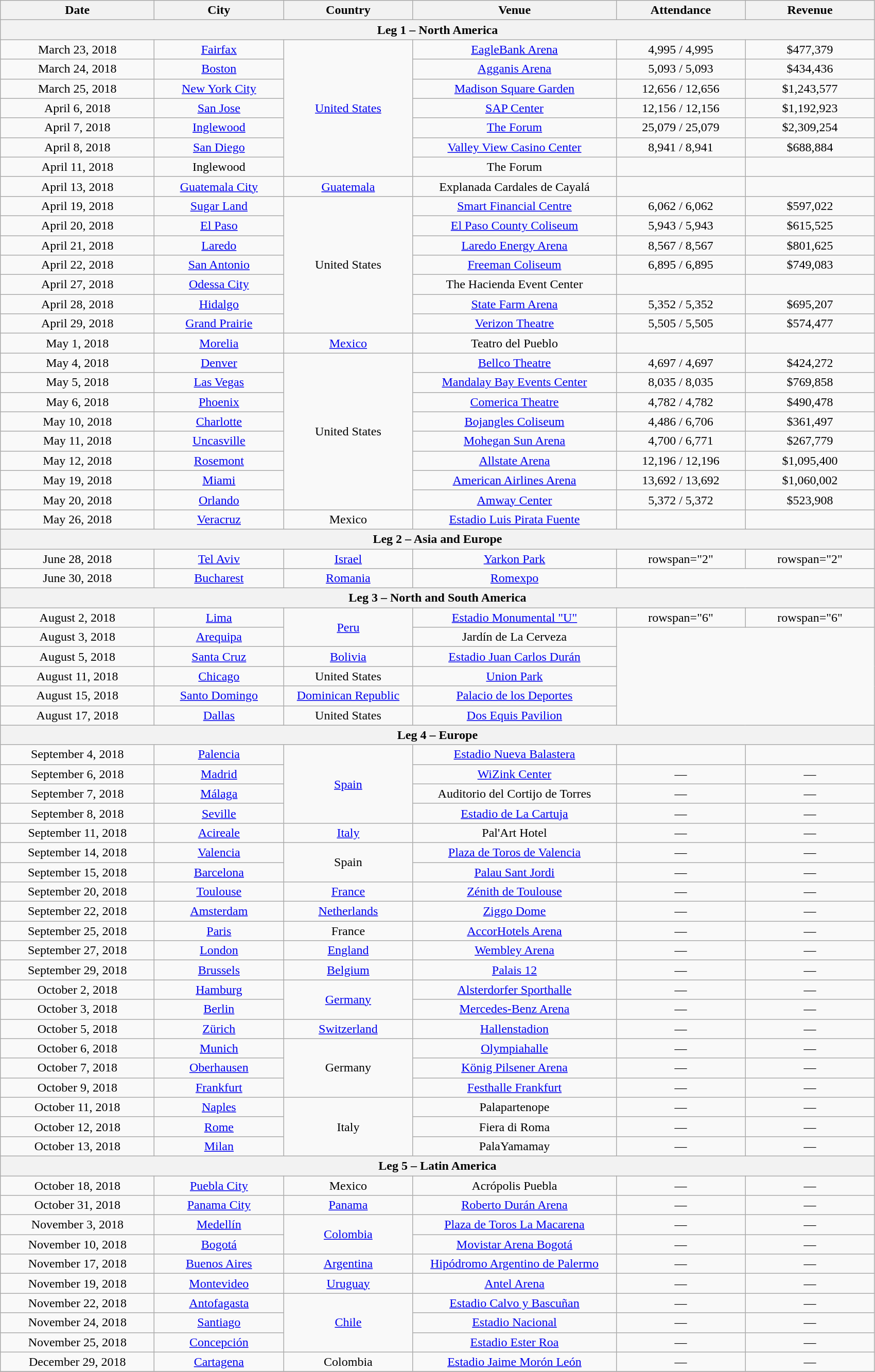<table class="wikitable" style="text-align:center;">
<tr>
<th scope="col" style="width:12em;">Date</th>
<th scope="col" style="width:10em;">City</th>
<th scope="col" style="width:10em;">Country</th>
<th scope="col" style="width:16em;">Venue</th>
<th scope="col" style="width:10em;">Attendance</th>
<th scope="col" style="width:10em;">Revenue</th>
</tr>
<tr>
<th colspan="7">Leg 1 – North America</th>
</tr>
<tr>
<td>March 23, 2018</td>
<td><a href='#'>Fairfax</a></td>
<td rowspan="7"><a href='#'>United States</a></td>
<td><a href='#'>EagleBank Arena</a></td>
<td>4,995 / 4,995</td>
<td>$477,379</td>
</tr>
<tr>
<td>March 24, 2018</td>
<td><a href='#'>Boston</a></td>
<td><a href='#'>Agganis Arena</a></td>
<td>5,093 / 5,093</td>
<td>$434,436</td>
</tr>
<tr>
<td>March 25, 2018</td>
<td><a href='#'>New York City</a></td>
<td><a href='#'>Madison Square Garden</a></td>
<td>12,656 / 12,656</td>
<td>$1,243,577</td>
</tr>
<tr>
<td>April 6, 2018</td>
<td><a href='#'>San Jose</a></td>
<td><a href='#'>SAP Center</a></td>
<td>12,156 / 12,156</td>
<td>$1,192,923</td>
</tr>
<tr>
<td>April 7, 2018</td>
<td><a href='#'>Inglewood</a></td>
<td><a href='#'>The Forum</a></td>
<td>25,079 / 25,079</td>
<td>$2,309,254</td>
</tr>
<tr>
<td>April 8, 2018</td>
<td><a href='#'>San Diego</a></td>
<td><a href='#'>Valley View Casino Center</a></td>
<td>8,941 / 8,941</td>
<td>$688,884</td>
</tr>
<tr>
<td>April 11, 2018</td>
<td>Inglewood</td>
<td>The Forum</td>
<td></td>
<td></td>
</tr>
<tr>
<td>April 13, 2018</td>
<td><a href='#'>Guatemala City</a></td>
<td><a href='#'>Guatemala</a></td>
<td>Explanada Cardales de Cayalá</td>
<td></td>
<td></td>
</tr>
<tr>
<td>April 19, 2018</td>
<td><a href='#'>Sugar Land</a></td>
<td rowspan="7">United States</td>
<td><a href='#'>Smart Financial Centre</a></td>
<td>6,062 / 6,062</td>
<td>$597,022</td>
</tr>
<tr>
<td>April 20, 2018</td>
<td><a href='#'>El Paso</a></td>
<td><a href='#'>El Paso County Coliseum</a></td>
<td>5,943 / 5,943</td>
<td>$615,525</td>
</tr>
<tr>
<td>April 21, 2018</td>
<td><a href='#'>Laredo</a></td>
<td><a href='#'>Laredo Energy Arena</a></td>
<td>8,567 / 8,567</td>
<td>$801,625</td>
</tr>
<tr>
<td>April 22, 2018</td>
<td><a href='#'>San Antonio</a></td>
<td><a href='#'>Freeman Coliseum</a></td>
<td>6,895 / 6,895</td>
<td>$749,083</td>
</tr>
<tr>
<td>April 27, 2018</td>
<td><a href='#'>Odessa City</a></td>
<td>The Hacienda Event Center</td>
<td></td>
<td></td>
</tr>
<tr>
<td>April 28, 2018</td>
<td><a href='#'>Hidalgo</a></td>
<td><a href='#'>State Farm Arena</a></td>
<td>5,352 / 5,352</td>
<td>$695,207</td>
</tr>
<tr>
<td>April 29, 2018</td>
<td><a href='#'>Grand Prairie</a></td>
<td><a href='#'>Verizon Theatre</a></td>
<td>5,505 / 5,505</td>
<td>$574,477</td>
</tr>
<tr>
<td>May 1, 2018</td>
<td><a href='#'>Morelia</a></td>
<td><a href='#'>Mexico</a></td>
<td>Teatro del Pueblo</td>
<td></td>
<td></td>
</tr>
<tr>
<td>May 4, 2018</td>
<td><a href='#'>Denver</a></td>
<td rowspan="8">United States</td>
<td><a href='#'>Bellco Theatre</a></td>
<td>4,697 / 4,697</td>
<td>$424,272</td>
</tr>
<tr>
<td>May 5, 2018</td>
<td><a href='#'>Las Vegas</a></td>
<td><a href='#'>Mandalay Bay Events Center</a></td>
<td>8,035 / 8,035</td>
<td>$769,858</td>
</tr>
<tr>
<td>May 6, 2018</td>
<td><a href='#'>Phoenix</a></td>
<td><a href='#'>Comerica Theatre</a></td>
<td>4,782 / 4,782</td>
<td>$490,478</td>
</tr>
<tr>
<td>May 10, 2018</td>
<td><a href='#'>Charlotte</a></td>
<td><a href='#'>Bojangles Coliseum</a></td>
<td>4,486 / 6,706</td>
<td>$361,497</td>
</tr>
<tr>
<td>May 11, 2018</td>
<td><a href='#'>Uncasville</a></td>
<td><a href='#'>Mohegan Sun Arena</a></td>
<td>4,700 / 6,771</td>
<td>$267,779</td>
</tr>
<tr>
<td>May 12, 2018</td>
<td><a href='#'>Rosemont</a></td>
<td><a href='#'>Allstate Arena</a></td>
<td>12,196 / 12,196</td>
<td>$1,095,400</td>
</tr>
<tr>
<td>May 19, 2018</td>
<td><a href='#'>Miami</a></td>
<td><a href='#'>American Airlines Arena</a></td>
<td>13,692 / 13,692</td>
<td>$1,060,002</td>
</tr>
<tr>
<td>May 20, 2018</td>
<td><a href='#'>Orlando</a></td>
<td><a href='#'>Amway Center</a></td>
<td>5,372 / 5,372</td>
<td>$523,908</td>
</tr>
<tr>
<td>May 26, 2018</td>
<td><a href='#'>Veracruz</a></td>
<td>Mexico</td>
<td><a href='#'>Estadio Luis Pirata Fuente</a></td>
<td></td>
<td></td>
</tr>
<tr>
<th colspan="7">Leg 2 – Asia and Europe</th>
</tr>
<tr>
<td>June 28, 2018</td>
<td><a href='#'>Tel Aviv</a></td>
<td><a href='#'>Israel</a></td>
<td><a href='#'>Yarkon Park</a></td>
<td>rowspan="2" </td>
<td>rowspan="2" </td>
</tr>
<tr>
<td>June 30, 2018</td>
<td><a href='#'>Bucharest</a></td>
<td><a href='#'>Romania</a></td>
<td><a href='#'>Romexpo</a></td>
</tr>
<tr>
<th colspan="7">Leg 3 – North and South America</th>
</tr>
<tr>
<td>August 2, 2018</td>
<td><a href='#'>Lima</a></td>
<td rowspan="2"><a href='#'>Peru</a></td>
<td><a href='#'>Estadio Monumental "U"</a></td>
<td>rowspan="6" </td>
<td>rowspan="6" </td>
</tr>
<tr>
<td>August 3, 2018</td>
<td><a href='#'>Arequipa</a></td>
<td>Jardín de La Cerveza</td>
</tr>
<tr>
<td>August 5, 2018</td>
<td><a href='#'>Santa Cruz</a></td>
<td><a href='#'>Bolivia</a></td>
<td><a href='#'>Estadio Juan Carlos Durán</a></td>
</tr>
<tr>
<td>August 11, 2018</td>
<td><a href='#'>Chicago</a></td>
<td>United States</td>
<td><a href='#'>Union Park</a></td>
</tr>
<tr>
<td>August 15, 2018</td>
<td><a href='#'>Santo Domingo</a></td>
<td><a href='#'>Dominican Republic</a></td>
<td><a href='#'>Palacio de los Deportes</a></td>
</tr>
<tr>
<td>August 17, 2018</td>
<td><a href='#'>Dallas</a></td>
<td>United States</td>
<td><a href='#'>Dos Equis Pavilion</a></td>
</tr>
<tr>
<th colspan="7">Leg 4 – Europe</th>
</tr>
<tr>
<td>September 4, 2018</td>
<td><a href='#'>Palencia</a></td>
<td rowspan="4"><a href='#'>Spain</a></td>
<td><a href='#'>Estadio Nueva Balastera</a></td>
<td></td>
<td></td>
</tr>
<tr>
<td>September 6, 2018</td>
<td><a href='#'>Madrid</a></td>
<td><a href='#'>WiZink Center</a></td>
<td>—</td>
<td>—</td>
</tr>
<tr>
<td>September 7, 2018</td>
<td><a href='#'>Málaga</a></td>
<td>Auditorio del Cortijo de Torres</td>
<td>—</td>
<td>—</td>
</tr>
<tr>
<td>September 8, 2018</td>
<td><a href='#'>Seville</a></td>
<td><a href='#'>Estadio de La Cartuja</a></td>
<td>—</td>
<td>—</td>
</tr>
<tr>
<td>September 11, 2018</td>
<td><a href='#'>Acireale</a></td>
<td><a href='#'>Italy</a></td>
<td>Pal'Art Hotel</td>
<td>—</td>
<td>—</td>
</tr>
<tr>
<td>September 14, 2018</td>
<td><a href='#'>Valencia</a></td>
<td rowspan="2">Spain</td>
<td><a href='#'>Plaza de Toros de Valencia</a></td>
<td>—</td>
<td>—</td>
</tr>
<tr>
<td>September 15, 2018</td>
<td><a href='#'>Barcelona</a></td>
<td><a href='#'>Palau Sant Jordi</a></td>
<td>—</td>
<td>—</td>
</tr>
<tr>
<td>September 20, 2018</td>
<td><a href='#'>Toulouse</a></td>
<td><a href='#'>France</a></td>
<td><a href='#'>Zénith de Toulouse</a></td>
<td>—</td>
<td>—</td>
</tr>
<tr>
<td>September 22, 2018</td>
<td><a href='#'>Amsterdam</a></td>
<td><a href='#'>Netherlands</a></td>
<td><a href='#'>Ziggo Dome</a></td>
<td>—</td>
<td>—</td>
</tr>
<tr>
<td>September 25, 2018</td>
<td><a href='#'>Paris</a></td>
<td>France</td>
<td><a href='#'>AccorHotels Arena</a></td>
<td>—</td>
<td>—</td>
</tr>
<tr>
<td>September 27, 2018</td>
<td><a href='#'>London</a></td>
<td><a href='#'>England</a></td>
<td><a href='#'>Wembley Arena</a></td>
<td>—</td>
<td>—</td>
</tr>
<tr>
<td>September 29, 2018</td>
<td><a href='#'>Brussels</a></td>
<td><a href='#'>Belgium</a></td>
<td><a href='#'>Palais 12</a></td>
<td>—</td>
<td>—</td>
</tr>
<tr>
<td>October 2, 2018</td>
<td><a href='#'>Hamburg</a></td>
<td rowspan="2"><a href='#'>Germany</a></td>
<td><a href='#'>Alsterdorfer Sporthalle</a></td>
<td>—</td>
<td>—</td>
</tr>
<tr>
<td>October 3, 2018</td>
<td><a href='#'>Berlin</a></td>
<td><a href='#'>Mercedes-Benz Arena</a></td>
<td>—</td>
<td>—</td>
</tr>
<tr>
<td>October 5, 2018</td>
<td><a href='#'>Zürich</a></td>
<td><a href='#'>Switzerland</a></td>
<td><a href='#'>Hallenstadion</a></td>
<td>—</td>
<td>—</td>
</tr>
<tr>
<td>October 6, 2018</td>
<td><a href='#'>Munich</a></td>
<td rowspan="3">Germany</td>
<td><a href='#'>Olympiahalle</a></td>
<td>—</td>
<td>—</td>
</tr>
<tr>
<td>October 7, 2018</td>
<td><a href='#'>Oberhausen</a></td>
<td><a href='#'>König Pilsener Arena</a></td>
<td>—</td>
<td>—</td>
</tr>
<tr>
<td>October 9, 2018</td>
<td><a href='#'>Frankfurt</a></td>
<td><a href='#'>Festhalle Frankfurt</a></td>
<td>—</td>
<td>—</td>
</tr>
<tr>
<td>October 11, 2018</td>
<td><a href='#'>Naples</a></td>
<td rowspan="3">Italy</td>
<td>Palapartenope</td>
<td>—</td>
<td>—</td>
</tr>
<tr>
<td>October 12, 2018</td>
<td><a href='#'>Rome</a></td>
<td>Fiera di Roma</td>
<td>—</td>
<td>—</td>
</tr>
<tr>
<td>October 13, 2018</td>
<td><a href='#'>Milan</a></td>
<td>PalaYamamay</td>
<td>—</td>
<td>—</td>
</tr>
<tr>
<th colspan="7">Leg 5 – Latin America</th>
</tr>
<tr>
<td>October 18, 2018</td>
<td><a href='#'>Puebla City</a></td>
<td>Mexico</td>
<td>Acrópolis Puebla</td>
<td>—</td>
<td>—</td>
</tr>
<tr>
<td>October 31, 2018</td>
<td><a href='#'>Panama City</a></td>
<td><a href='#'>Panama</a></td>
<td><a href='#'>Roberto Durán Arena</a></td>
<td>—</td>
<td>—</td>
</tr>
<tr>
<td>November 3, 2018</td>
<td><a href='#'>Medellín</a></td>
<td rowspan="2"><a href='#'>Colombia</a></td>
<td><a href='#'>Plaza de Toros La Macarena</a></td>
<td>—</td>
<td>—</td>
</tr>
<tr>
<td>November 10, 2018</td>
<td><a href='#'>Bogotá</a></td>
<td><a href='#'>Movistar Arena Bogotá</a></td>
<td>—</td>
<td>—</td>
</tr>
<tr>
<td>November 17, 2018</td>
<td><a href='#'>Buenos Aires</a></td>
<td><a href='#'>Argentina</a></td>
<td><a href='#'>Hipódromo Argentino de Palermo</a></td>
<td>—</td>
<td>—</td>
</tr>
<tr>
<td>November 19, 2018</td>
<td><a href='#'>Montevideo</a></td>
<td><a href='#'>Uruguay</a></td>
<td><a href='#'>Antel Arena</a></td>
<td>—</td>
<td>—</td>
</tr>
<tr>
<td>November 22, 2018</td>
<td><a href='#'>Antofagasta</a></td>
<td rowspan="3"><a href='#'>Chile</a></td>
<td><a href='#'>Estadio Calvo y Bascuñan</a></td>
<td>—</td>
<td>—</td>
</tr>
<tr>
<td>November 24, 2018</td>
<td><a href='#'>Santiago</a></td>
<td><a href='#'>Estadio Nacional</a></td>
<td>—</td>
<td>—</td>
</tr>
<tr>
<td>November 25, 2018</td>
<td><a href='#'>Concepción</a></td>
<td><a href='#'>Estadio Ester Roa</a></td>
<td>—</td>
<td>—</td>
</tr>
<tr>
<td>December 29, 2018</td>
<td><a href='#'>Cartagena</a></td>
<td>Colombia</td>
<td><a href='#'>Estadio Jaime Morón León</a></td>
<td>—</td>
<td>—</td>
</tr>
<tr>
</tr>
</table>
